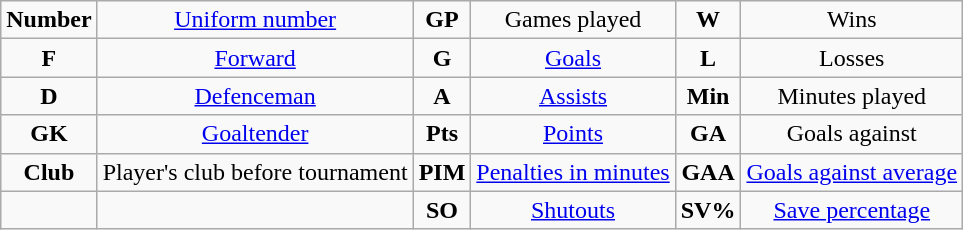<table class="wikitable" style="text-align: center">
<tr>
<td scope="row"><strong>Number</strong></td>
<td><a href='#'>Uniform number</a></td>
<td scope="row"><strong>GP</strong></td>
<td>Games played</td>
<td scope="row"><strong>W</strong></td>
<td>Wins</td>
</tr>
<tr>
<td scope="row"><strong>F</strong></td>
<td><a href='#'>Forward</a></td>
<td scope="row"><strong>G</strong></td>
<td><a href='#'>Goals</a></td>
<td scope="row"><strong>L</strong></td>
<td>Losses</td>
</tr>
<tr>
<td scope="row"><strong>D</strong></td>
<td><a href='#'>Defenceman</a></td>
<td scope="row"><strong>A</strong></td>
<td><a href='#'>Assists</a></td>
<td scope="row"><strong>Min</strong></td>
<td>Minutes played</td>
</tr>
<tr>
<td scope="row"><strong>GK</strong></td>
<td><a href='#'>Goaltender</a></td>
<td scope="row"><strong>Pts</strong></td>
<td><a href='#'>Points</a></td>
<td scope="row"><strong>GA</strong></td>
<td>Goals against</td>
</tr>
<tr>
<td scope="row"><strong>Club</strong></td>
<td>Player's club before tournament</td>
<td scope="row"><strong>PIM</strong></td>
<td><a href='#'>Penalties in minutes</a></td>
<td scope="row"><strong>GAA</strong></td>
<td><a href='#'>Goals against average</a></td>
</tr>
<tr>
<td scope="row"></td>
<td></td>
<td scope="row"><strong>SO</strong></td>
<td><a href='#'>Shutouts</a></td>
<td scope="row"><strong>SV%</strong></td>
<td><a href='#'>Save percentage</a></td>
</tr>
</table>
